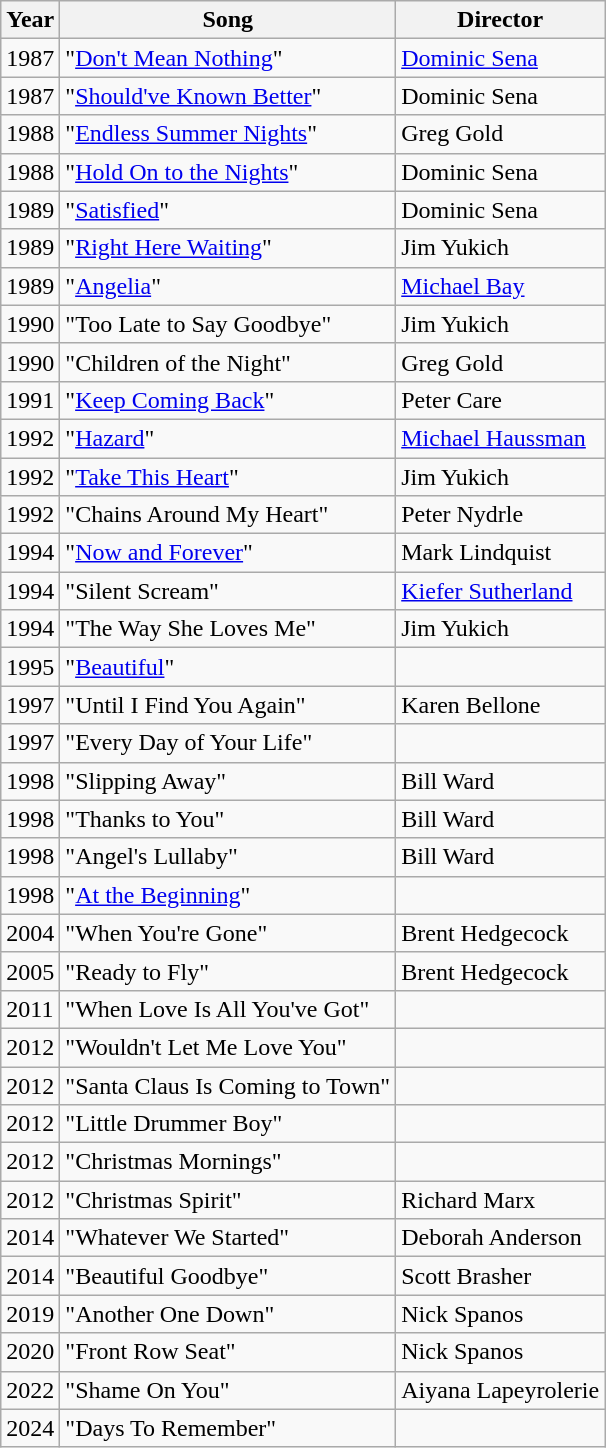<table class="wikitable">
<tr>
<th>Year</th>
<th>Song</th>
<th>Director</th>
</tr>
<tr>
<td>1987</td>
<td>"<a href='#'>Don't Mean Nothing</a>"</td>
<td><a href='#'>Dominic Sena</a></td>
</tr>
<tr>
<td>1987</td>
<td>"<a href='#'>Should've Known Better</a>"</td>
<td>Dominic Sena</td>
</tr>
<tr>
<td>1988</td>
<td>"<a href='#'>Endless Summer Nights</a>"</td>
<td>Greg Gold</td>
</tr>
<tr>
<td>1988</td>
<td>"<a href='#'>Hold On to the Nights</a>"</td>
<td>Dominic Sena</td>
</tr>
<tr>
<td>1989</td>
<td>"<a href='#'>Satisfied</a>"</td>
<td>Dominic Sena</td>
</tr>
<tr>
<td>1989</td>
<td>"<a href='#'>Right Here Waiting</a>"</td>
<td>Jim Yukich</td>
</tr>
<tr>
<td>1989</td>
<td>"<a href='#'>Angelia</a>"</td>
<td><a href='#'>Michael Bay</a></td>
</tr>
<tr>
<td>1990</td>
<td>"Too Late to Say Goodbye"</td>
<td>Jim Yukich</td>
</tr>
<tr>
<td>1990</td>
<td>"Children of the Night"</td>
<td>Greg Gold</td>
</tr>
<tr>
<td>1991</td>
<td>"<a href='#'>Keep Coming Back</a>"</td>
<td>Peter Care</td>
</tr>
<tr>
<td>1992</td>
<td>"<a href='#'>Hazard</a>"</td>
<td><a href='#'>Michael Haussman</a></td>
</tr>
<tr>
<td>1992</td>
<td>"<a href='#'>Take This Heart</a>"</td>
<td>Jim Yukich</td>
</tr>
<tr>
<td>1992</td>
<td>"Chains Around My Heart"</td>
<td>Peter Nydrle</td>
</tr>
<tr>
<td>1994</td>
<td>"<a href='#'>Now and Forever</a>"</td>
<td>Mark Lindquist</td>
</tr>
<tr>
<td>1994</td>
<td>"Silent Scream"</td>
<td><a href='#'>Kiefer Sutherland</a></td>
</tr>
<tr>
<td>1994</td>
<td>"The Way She Loves Me"</td>
<td>Jim Yukich</td>
</tr>
<tr>
<td>1995</td>
<td>"<a href='#'>Beautiful</a>"</td>
<td></td>
</tr>
<tr>
<td>1997</td>
<td>"Until I Find You Again"</td>
<td>Karen Bellone</td>
</tr>
<tr>
<td>1997</td>
<td>"Every Day of Your Life"</td>
<td></td>
</tr>
<tr>
<td>1998</td>
<td>"Slipping Away"</td>
<td>Bill Ward</td>
</tr>
<tr>
<td>1998</td>
<td>"Thanks to You"</td>
<td>Bill Ward</td>
</tr>
<tr>
<td>1998</td>
<td>"Angel's Lullaby"</td>
<td>Bill Ward</td>
</tr>
<tr>
<td>1998</td>
<td>"<a href='#'>At the Beginning</a>"</td>
<td></td>
</tr>
<tr>
<td>2004</td>
<td>"When You're Gone"</td>
<td>Brent Hedgecock</td>
</tr>
<tr>
<td>2005</td>
<td>"Ready to Fly"</td>
<td>Brent Hedgecock</td>
</tr>
<tr>
<td>2011</td>
<td>"When Love Is All You've Got"</td>
<td></td>
</tr>
<tr>
<td>2012</td>
<td>"Wouldn't Let Me Love You"</td>
<td></td>
</tr>
<tr>
<td>2012</td>
<td>"Santa Claus Is Coming to Town"</td>
<td></td>
</tr>
<tr>
<td>2012</td>
<td>"Little Drummer Boy"</td>
<td></td>
</tr>
<tr>
<td>2012</td>
<td>"Christmas Mornings"</td>
<td></td>
</tr>
<tr>
<td>2012</td>
<td>"Christmas Spirit"</td>
<td>Richard Marx</td>
</tr>
<tr>
<td>2014</td>
<td>"Whatever We Started"</td>
<td>Deborah Anderson</td>
</tr>
<tr>
<td>2014</td>
<td>"Beautiful Goodbye"</td>
<td>Scott Brasher</td>
</tr>
<tr>
<td>2019</td>
<td>"Another One Down"</td>
<td>Nick Spanos</td>
</tr>
<tr>
<td>2020</td>
<td>"Front Row Seat"</td>
<td>Nick Spanos</td>
</tr>
<tr>
<td>2022</td>
<td>"Shame On You"</td>
<td>Aiyana Lapeyrolerie</td>
</tr>
<tr>
<td>2024</td>
<td>"Days To Remember"</td>
</tr>
</table>
